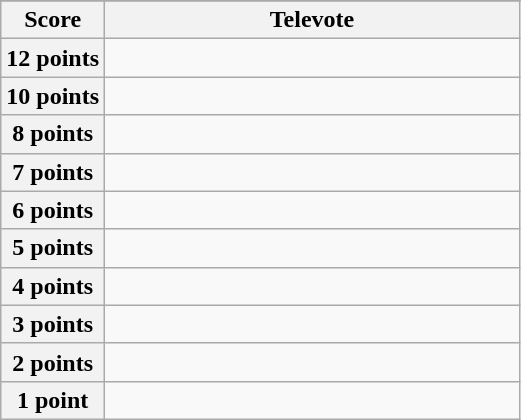<table class="wikitable">
<tr>
</tr>
<tr>
<th scope="col" width="20%">Score</th>
<th scope="col">Televote</th>
</tr>
<tr>
<th scope="row">12 points</th>
<td></td>
</tr>
<tr>
<th scope="row">10 points</th>
<td></td>
</tr>
<tr>
<th scope="row">8 points</th>
<td></td>
</tr>
<tr>
<th scope="row">7 points</th>
<td></td>
</tr>
<tr>
<th scope="row">6 points</th>
<td></td>
</tr>
<tr>
<th scope="row">5 points</th>
<td></td>
</tr>
<tr>
<th scope="row">4 points</th>
<td></td>
</tr>
<tr>
<th scope="row">3 points</th>
<td></td>
</tr>
<tr>
<th scope="row">2 points</th>
<td></td>
</tr>
<tr>
<th scope="row">1 point</th>
<td></td>
</tr>
</table>
